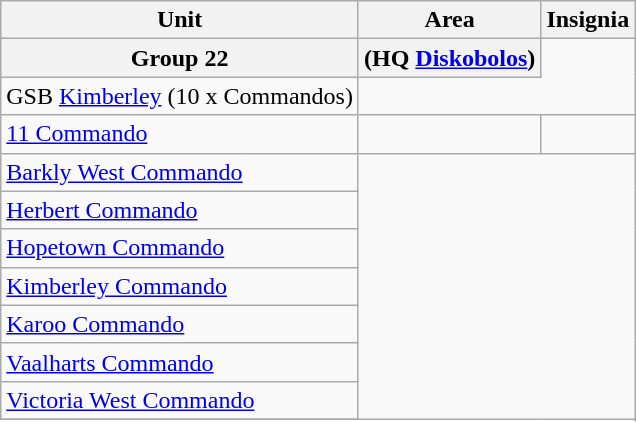<table class="wikitable">
<tr>
<th>Unit</th>
<th>Area</th>
<th>Insignia</th>
</tr>
<tr>
<th>Group 22</th>
<th>(HQ <a href='#'>Diskobolos</a>)</th>
</tr>
<tr>
<td>GSB <a href='#'>Kimberley</a> (10 x Commandos)</td>
</tr>
<tr>
<td><a href='#'>11 Commando</a></td>
<td></td>
<td></td>
</tr>
<tr>
<td><a href='#'>Barkly West Commando</a></td>
</tr>
<tr>
<td><a href='#'>Herbert Commando</a></td>
</tr>
<tr>
<td><a href='#'>Hopetown Commando</a></td>
</tr>
<tr>
<td><a href='#'>Kimberley Commando</a></td>
</tr>
<tr>
<td><a href='#'>Karoo Commando</a></td>
</tr>
<tr>
<td><a href='#'>Vaalharts Commando</a></td>
</tr>
<tr>
<td><a href='#'>Victoria West Commando</a></td>
</tr>
<tr>
</tr>
</table>
